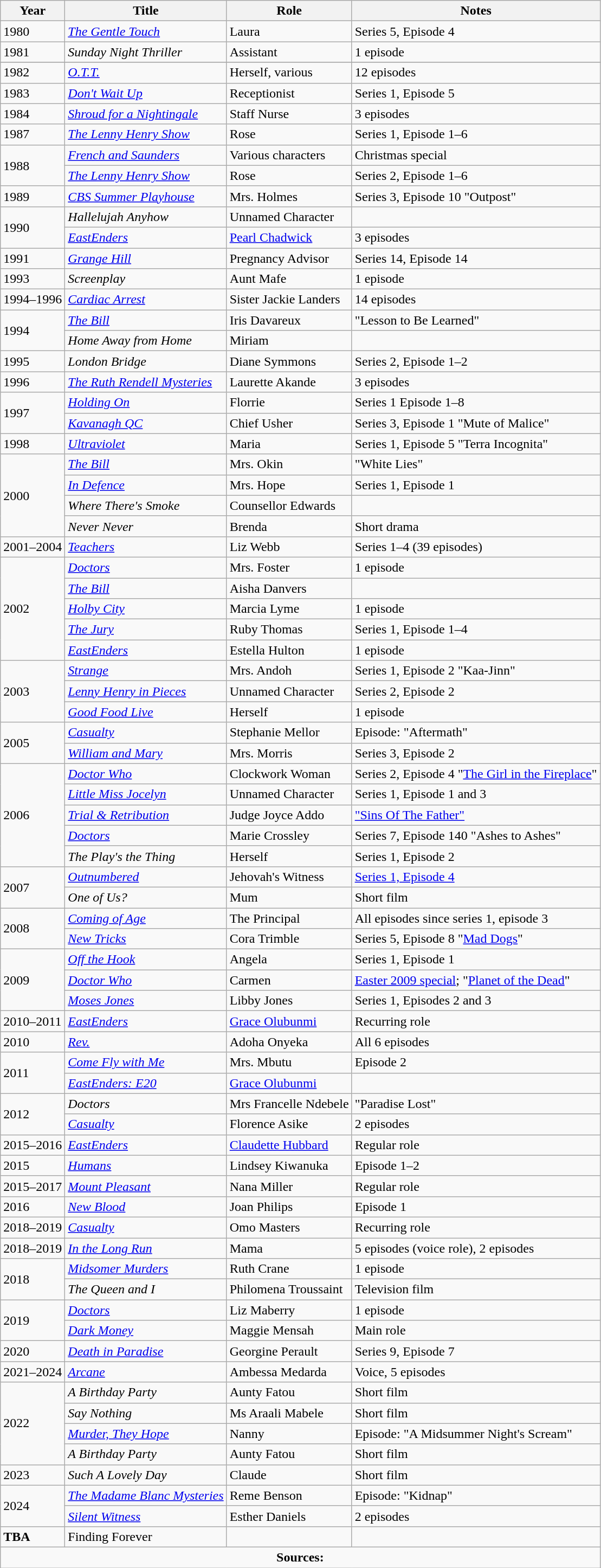<table class="wikitable">
<tr>
<th>Year</th>
<th>Title</th>
<th>Role</th>
<th>Notes</th>
</tr>
<tr>
<td>1980</td>
<td><em><a href='#'>The Gentle Touch</a></em></td>
<td>Laura</td>
<td>Series 5, Episode 4</td>
</tr>
<tr>
<td>1981</td>
<td><em>Sunday Night Thriller</em></td>
<td>Assistant</td>
<td>1 episode</td>
</tr>
<tr>
</tr>
<tr>
<td>1982</td>
<td><em><a href='#'>O.T.T.</a></em></td>
<td>Herself, various</td>
<td>12 episodes</td>
</tr>
<tr>
<td>1983</td>
<td><em><a href='#'>Don't Wait Up</a></em></td>
<td>Receptionist</td>
<td>Series 1, Episode 5</td>
</tr>
<tr>
<td>1984</td>
<td><em><a href='#'>Shroud for a Nightingale</a></em></td>
<td>Staff Nurse</td>
<td>3 episodes</td>
</tr>
<tr>
<td>1987</td>
<td><em><a href='#'>The Lenny Henry Show</a></em></td>
<td>Rose</td>
<td>Series 1, Episode 1–6</td>
</tr>
<tr>
<td rowspan="2">1988</td>
<td><em><a href='#'>French and Saunders</a></em></td>
<td>Various characters</td>
<td>Christmas special</td>
</tr>
<tr>
<td><em><a href='#'>The Lenny Henry Show</a></em></td>
<td>Rose</td>
<td>Series 2, Episode 1–6</td>
</tr>
<tr>
<td>1989</td>
<td><em><a href='#'>CBS Summer Playhouse</a></em></td>
<td>Mrs. Holmes</td>
<td>Series 3, Episode 10 "Outpost"</td>
</tr>
<tr>
<td rowspan="2">1990</td>
<td><em>Hallelujah Anyhow</em></td>
<td>Unnamed Character</td>
<td></td>
</tr>
<tr>
<td><em><a href='#'>EastEnders</a></em></td>
<td><a href='#'>Pearl Chadwick</a></td>
<td>3 episodes</td>
</tr>
<tr>
<td>1991</td>
<td><em><a href='#'>Grange Hill</a></em></td>
<td>Pregnancy Advisor</td>
<td>Series 14, Episode 14</td>
</tr>
<tr>
<td>1993</td>
<td><em>Screenplay</em></td>
<td>Aunt Mafe</td>
<td>1 episode</td>
</tr>
<tr>
<td>1994–1996</td>
<td><em><a href='#'>Cardiac Arrest</a></em></td>
<td>Sister Jackie Landers</td>
<td>14 episodes</td>
</tr>
<tr>
<td rowspan="2">1994</td>
<td><em><a href='#'>The Bill</a></em></td>
<td>Iris Davareux</td>
<td>"Lesson to Be Learned"</td>
</tr>
<tr>
<td><em>Home Away from Home</em></td>
<td>Miriam</td>
<td></td>
</tr>
<tr>
<td>1995</td>
<td><em>London Bridge</em></td>
<td>Diane Symmons</td>
<td>Series 2, Episode 1–2</td>
</tr>
<tr>
<td>1996</td>
<td><em><a href='#'>The Ruth Rendell Mysteries</a></em></td>
<td>Laurette Akande</td>
<td>3 episodes</td>
</tr>
<tr>
<td rowspan="2">1997</td>
<td><em><a href='#'>Holding On</a></em></td>
<td>Florrie</td>
<td>Series 1 Episode 1–8</td>
</tr>
<tr>
<td><em><a href='#'>Kavanagh QC</a></em></td>
<td>Chief Usher</td>
<td>Series 3, Episode 1 "Mute of Malice"</td>
</tr>
<tr>
<td>1998</td>
<td><em><a href='#'>Ultraviolet</a></em></td>
<td>Maria</td>
<td>Series 1, Episode 5 "Terra Incognita"</td>
</tr>
<tr>
<td rowspan="4">2000</td>
<td><em><a href='#'>The Bill</a></em></td>
<td>Mrs. Okin</td>
<td>"White Lies"</td>
</tr>
<tr>
<td><em><a href='#'>In Defence</a></em></td>
<td>Mrs. Hope</td>
<td>Series 1, Episode 1</td>
</tr>
<tr>
<td><em>Where There's Smoke</em></td>
<td>Counsellor Edwards</td>
<td></td>
</tr>
<tr>
<td><em>Never Never</em></td>
<td>Brenda</td>
<td>Short drama</td>
</tr>
<tr>
<td>2001–2004</td>
<td><em><a href='#'>Teachers</a></em></td>
<td>Liz Webb</td>
<td>Series 1–4 (39 episodes)</td>
</tr>
<tr>
<td rowspan="5">2002</td>
<td><em><a href='#'>Doctors</a></em></td>
<td>Mrs. Foster</td>
<td>1 episode</td>
</tr>
<tr>
<td><em><a href='#'>The Bill</a></em></td>
<td>Aisha Danvers</td>
<td></td>
</tr>
<tr>
<td><em><a href='#'>Holby City</a></em></td>
<td>Marcia Lyme</td>
<td>1 episode</td>
</tr>
<tr>
<td><em><a href='#'>The Jury</a></em></td>
<td>Ruby Thomas</td>
<td>Series 1, Episode 1–4</td>
</tr>
<tr>
<td><em><a href='#'>EastEnders</a></em></td>
<td>Estella Hulton</td>
<td>1 episode</td>
</tr>
<tr>
<td rowspan="3">2003</td>
<td><em><a href='#'>Strange</a></em></td>
<td>Mrs. Andoh</td>
<td>Series 1, Episode 2 "Kaa-Jinn"</td>
</tr>
<tr>
<td><em><a href='#'>Lenny Henry in Pieces</a></em></td>
<td>Unnamed Character</td>
<td>Series 2, Episode 2</td>
</tr>
<tr>
<td><em><a href='#'>Good Food Live</a></em></td>
<td>Herself</td>
<td>1 episode</td>
</tr>
<tr>
<td rowspan="2">2005</td>
<td><em><a href='#'>Casualty</a></em></td>
<td>Stephanie Mellor</td>
<td>Episode: "Aftermath"</td>
</tr>
<tr>
<td><em><a href='#'>William and Mary</a></em></td>
<td>Mrs. Morris</td>
<td>Series 3, Episode 2</td>
</tr>
<tr>
<td rowspan="5">2006</td>
<td><em><a href='#'>Doctor Who</a></em></td>
<td>Clockwork Woman</td>
<td>Series 2, Episode 4 "<a href='#'>The Girl in the Fireplace</a>"</td>
</tr>
<tr>
<td><em><a href='#'>Little Miss Jocelyn</a></em></td>
<td>Unnamed Character</td>
<td>Series 1, Episode 1 and 3</td>
</tr>
<tr>
<td><em><a href='#'>Trial & Retribution</a></em></td>
<td>Judge Joyce Addo</td>
<td><a href='#'>"Sins Of The Father"</a></td>
</tr>
<tr>
<td><em><a href='#'>Doctors</a></em></td>
<td>Marie Crossley</td>
<td>Series 7, Episode 140 "Ashes to Ashes"</td>
</tr>
<tr>
<td><em>The Play's the Thing</em></td>
<td>Herself</td>
<td>Series 1, Episode 2</td>
</tr>
<tr>
<td rowspan="2">2007</td>
<td><em><a href='#'>Outnumbered</a></em></td>
<td>Jehovah's Witness</td>
<td><a href='#'>Series 1, Episode 4</a></td>
</tr>
<tr>
<td><em>One of Us?</em></td>
<td>Mum</td>
<td>Short film</td>
</tr>
<tr>
<td rowspan="2">2008</td>
<td><em><a href='#'>Coming of Age</a></em></td>
<td>The Principal</td>
<td>All episodes since series 1, episode 3</td>
</tr>
<tr>
<td><em><a href='#'>New Tricks</a></em></td>
<td>Cora Trimble</td>
<td>Series 5, Episode 8 "<a href='#'>Mad Dogs</a>"</td>
</tr>
<tr>
<td rowspan="3">2009</td>
<td><em><a href='#'>Off the Hook</a></em></td>
<td>Angela</td>
<td>Series 1, Episode 1</td>
</tr>
<tr>
<td><em><a href='#'>Doctor Who</a></em></td>
<td>Carmen</td>
<td><a href='#'>Easter 2009 special</a>; "<a href='#'>Planet of the Dead</a>"</td>
</tr>
<tr>
<td><em><a href='#'>Moses Jones</a></em></td>
<td>Libby Jones</td>
<td>Series 1, Episodes 2 and 3</td>
</tr>
<tr>
<td rowspan="1">2010–2011</td>
<td><em><a href='#'>EastEnders</a></em></td>
<td><a href='#'>Grace Olubunmi</a></td>
<td>Recurring role</td>
</tr>
<tr>
<td rowspan="1">2010</td>
<td><em><a href='#'>Rev.</a></em></td>
<td>Adoha Onyeka</td>
<td>All 6 episodes</td>
</tr>
<tr>
<td rowspan="2">2011</td>
<td><em><a href='#'>Come Fly with Me</a></em></td>
<td>Mrs. Mbutu</td>
<td>Episode 2</td>
</tr>
<tr>
<td><em><a href='#'>EastEnders: E20</a> </em></td>
<td><a href='#'>Grace Olubunmi</a></td>
<td></td>
</tr>
<tr>
<td rowspan="2">2012</td>
<td><em>Doctors</em></td>
<td>Mrs Francelle Ndebele</td>
<td>"Paradise Lost"</td>
</tr>
<tr>
<td><em><a href='#'>Casualty</a></em></td>
<td>Florence Asike</td>
<td>2 episodes</td>
</tr>
<tr>
<td>2015–2016</td>
<td><em><a href='#'>EastEnders</a></em></td>
<td><a href='#'>Claudette Hubbard</a></td>
<td>Regular role</td>
</tr>
<tr>
<td>2015</td>
<td><em><a href='#'>Humans</a></em></td>
<td>Lindsey Kiwanuka</td>
<td>Episode 1–2</td>
</tr>
<tr>
<td>2015–2017</td>
<td><em><a href='#'>Mount Pleasant</a></em></td>
<td>Nana Miller</td>
<td>Regular role</td>
</tr>
<tr>
<td>2016</td>
<td><em><a href='#'>New Blood</a></em></td>
<td>Joan Philips</td>
<td>Episode 1</td>
</tr>
<tr>
<td>2018–2019</td>
<td><em><a href='#'>Casualty</a></em></td>
<td>Omo Masters</td>
<td>Recurring role</td>
</tr>
<tr>
<td>2018–2019</td>
<td><em><a href='#'>In the Long Run</a></em></td>
<td>Mama</td>
<td>5 episodes (voice role), 2 episodes</td>
</tr>
<tr>
<td rowspan="2">2018</td>
<td><em><a href='#'>Midsomer Murders</a></em></td>
<td>Ruth Crane</td>
<td>1 episode</td>
</tr>
<tr>
<td><em>The Queen and I</em></td>
<td>Philomena Troussaint</td>
<td>Television film</td>
</tr>
<tr>
<td rowspan="2">2019</td>
<td><em><a href='#'>Doctors</a></em></td>
<td>Liz Maberry</td>
<td>1 episode</td>
</tr>
<tr>
<td><em><a href='#'>Dark Money</a></em></td>
<td>Maggie Mensah</td>
<td>Main role</td>
</tr>
<tr>
<td>2020</td>
<td><em><a href='#'>Death in Paradise</a></em></td>
<td>Georgine Perault</td>
<td>Series 9, Episode 7</td>
</tr>
<tr>
<td>2021–2024</td>
<td><em><a href='#'>Arcane</a></em></td>
<td>Ambessa Medarda</td>
<td>Voice, 5 episodes</td>
</tr>
<tr>
<td rowspan="4">2022</td>
<td><em>A Birthday Party</em></td>
<td>Aunty Fatou</td>
<td>Short film</td>
</tr>
<tr>
<td><em>Say Nothing</em></td>
<td>Ms Araali Mabele</td>
<td>Short film</td>
</tr>
<tr>
<td><em><a href='#'>Murder, They Hope</a></em></td>
<td>Nanny</td>
<td>Episode: "A Midsummer Night's Scream"</td>
</tr>
<tr>
<td><em>A Birthday Party</em></td>
<td>Aunty Fatou</td>
<td>Short film</td>
</tr>
<tr>
<td>2023</td>
<td><em>Such A Lovely Day</em></td>
<td>Claude</td>
<td>Short film</td>
</tr>
<tr>
<td rowspan="2">2024</td>
<td><em><a href='#'>The Madame Blanc Mysteries</a></em></td>
<td>Reme Benson</td>
<td>Episode: "Kidnap"</td>
</tr>
<tr>
<td><em><a href='#'>Silent Witness</a></em></td>
<td>Esther Daniels</td>
<td>2 episodes</td>
</tr>
<tr>
<td><strong>TBA</strong></td>
<td>Finding Forever</td>
<td></td>
<td></td>
</tr>
<tr>
<td colspan="4" style="text-align: center;"><strong>Sources:</strong> </td>
</tr>
</table>
